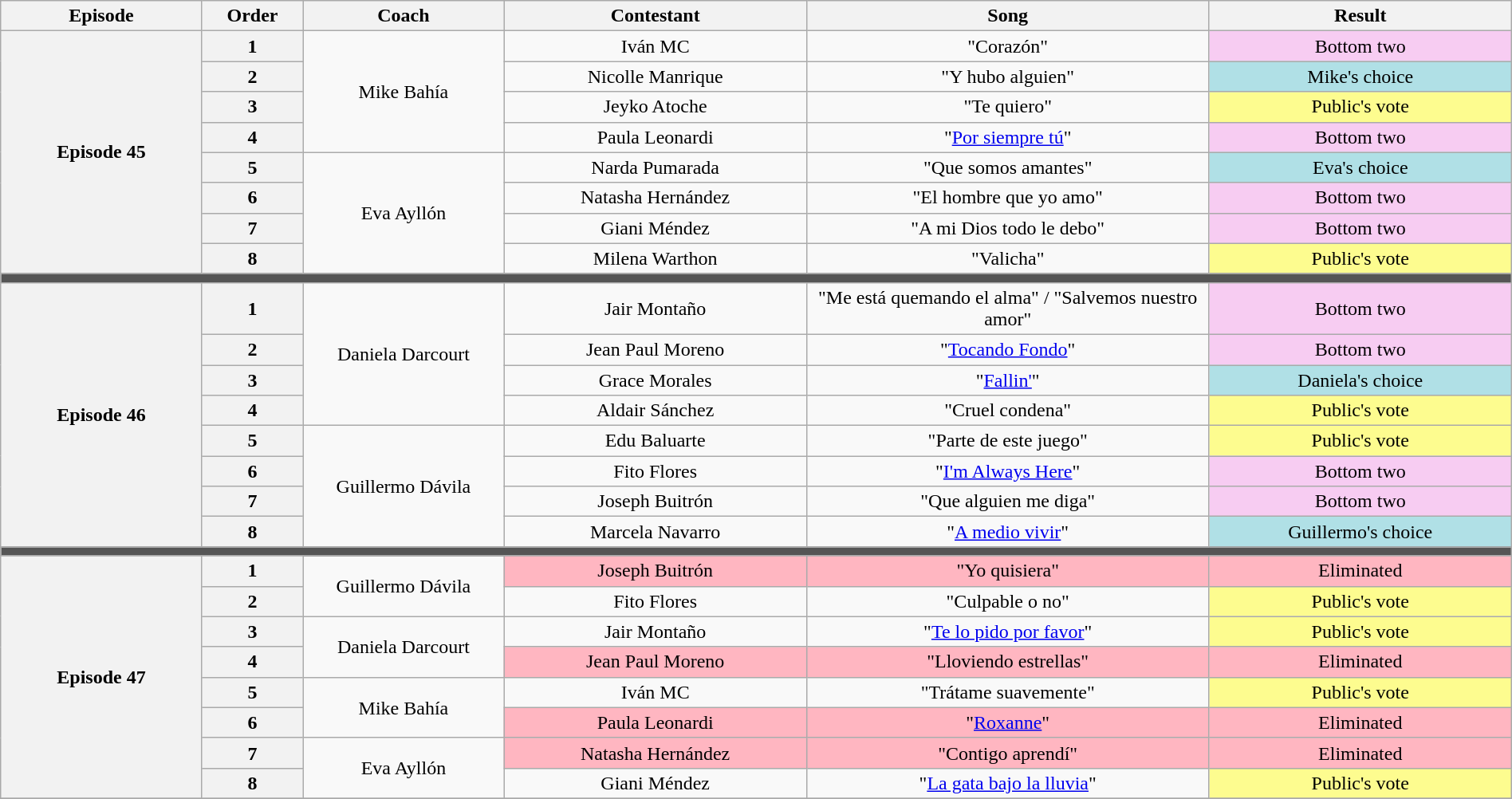<table class="wikitable" style="text-align: center; width:100%">
<tr>
<th style="width:10%">Episode</th>
<th style="width:05%">Order</th>
<th style="width:10%">Coach</th>
<th style="width:15%">Contestant</th>
<th style="width:20%">Song</th>
<th style="width:15%">Result</th>
</tr>
<tr>
<th rowspan="8">Episode 45<br></th>
<th>1</th>
<td rowspan="4">Mike Bahía</td>
<td>Iván MC</td>
<td>"Corazón"</td>
<td bgcolor="#f7ccf2">Bottom two</td>
</tr>
<tr>
<th>2</th>
<td>Nicolle Manrique</td>
<td>"Y hubo alguien"</td>
<td bgcolor="#b0e0e6">Mike's choice</td>
</tr>
<tr>
<th>3</th>
<td>Jeyko Atoche</td>
<td>"Te quiero"</td>
<td bgcolor="#fdfc8f">Public's vote</td>
</tr>
<tr>
<th>4</th>
<td>Paula Leonardi</td>
<td>"<a href='#'>Por siempre tú</a>"</td>
<td bgcolor="#f7ccf2">Bottom two</td>
</tr>
<tr>
<th>5</th>
<td rowspan="4">Eva Ayllón</td>
<td>Narda Pumarada</td>
<td>"Que somos amantes"</td>
<td bgcolor="#b0e0e6">Eva's choice</td>
</tr>
<tr>
<th>6</th>
<td>Natasha Hernández</td>
<td>"El hombre que yo amo"</td>
<td bgcolor="#f7ccf2">Bottom two</td>
</tr>
<tr>
<th>7</th>
<td>Giani Méndez</td>
<td>"A mi Dios todo le debo"</td>
<td bgcolor="#f7ccf2">Bottom two</td>
</tr>
<tr>
<th>8</th>
<td>Milena Warthon</td>
<td>"Valicha"</td>
<td bgcolor="#fdfc8f">Public's vote</td>
</tr>
<tr>
<td colspan="6" style="background:#555555"></td>
</tr>
<tr>
<th rowspan="8">Episode 46<br></th>
<th>1</th>
<td rowspan="4">Daniela Darcourt</td>
<td>Jair Montaño</td>
<td>"Me está quemando el alma" / "Salvemos nuestro amor"</td>
<td bgcolor="#f7ccf2">Bottom two</td>
</tr>
<tr>
<th>2</th>
<td>Jean Paul Moreno</td>
<td>"<a href='#'>Tocando Fondo</a>"</td>
<td bgcolor="#f7ccf2">Bottom two</td>
</tr>
<tr>
<th>3</th>
<td>Grace Morales</td>
<td>"<a href='#'>Fallin'</a>"</td>
<td bgcolor="#b0e0e6">Daniela's choice</td>
</tr>
<tr>
<th>4</th>
<td>Aldair Sánchez</td>
<td>"Cruel condena"</td>
<td bgcolor="#fdfc8f">Public's vote</td>
</tr>
<tr>
<th>5</th>
<td rowspan="4">Guillermo Dávila</td>
<td>Edu Baluarte</td>
<td>"Parte de este juego"</td>
<td bgcolor="#fdfc8f">Public's vote</td>
</tr>
<tr>
<th>6</th>
<td>Fito Flores</td>
<td>"<a href='#'>I'm Always Here</a>"</td>
<td bgcolor="#f7ccf2">Bottom two</td>
</tr>
<tr>
<th>7</th>
<td>Joseph Buitrón</td>
<td>"Que alguien me diga"</td>
<td bgcolor="#f7ccf2">Bottom two</td>
</tr>
<tr>
<th>8</th>
<td>Marcela Navarro</td>
<td>"<a href='#'>A medio vivir</a>"</td>
<td bgcolor="#b0e0e6">Guillermo's choice</td>
</tr>
<tr>
<td colspan="6" style="background:#555555"></td>
</tr>
<tr>
<th rowspan="8">Episode 47<br></th>
<th>1</th>
<td rowspan="2">Guillermo Dávila</td>
<td bgcolor="lightpink">Joseph Buitrón</td>
<td bgcolor="lightpink">"Yo quisiera"</td>
<td bgcolor="lightpink">Eliminated</td>
</tr>
<tr>
<th>2</th>
<td>Fito Flores</td>
<td>"Culpable o no"</td>
<td bgcolor="#fdfc8f">Public's vote</td>
</tr>
<tr>
<th>3</th>
<td rowspan="2">Daniela Darcourt</td>
<td>Jair Montaño</td>
<td>"<a href='#'>Te lo pido por favor</a>"</td>
<td bgcolor="#fdfc8f">Public's vote</td>
</tr>
<tr>
<th>4</th>
<td bgcolor="lightpink">Jean Paul Moreno</td>
<td bgcolor="lightpink">"Lloviendo estrellas"</td>
<td bgcolor="lightpink">Eliminated</td>
</tr>
<tr>
<th>5</th>
<td rowspan="2">Mike Bahía</td>
<td>Iván MC</td>
<td>"Trátame suavemente"</td>
<td bgcolor="#fdfc8f">Public's vote</td>
</tr>
<tr>
<th>6</th>
<td bgcolor="lightpink">Paula Leonardi</td>
<td bgcolor="lightpink">"<a href='#'>Roxanne</a>"</td>
<td bgcolor="lightpink">Eliminated</td>
</tr>
<tr>
<th>7</th>
<td rowspan="2">Eva Ayllón</td>
<td bgcolor="lightpink">Natasha Hernández</td>
<td bgcolor="lightpink">"Contigo aprendí"</td>
<td bgcolor="lightpink">Eliminated</td>
</tr>
<tr>
<th>8</th>
<td>Giani Méndez</td>
<td>"<a href='#'>La gata bajo la lluvia</a>"</td>
<td bgcolor="#fdfc8f">Public's vote</td>
</tr>
<tr>
</tr>
</table>
